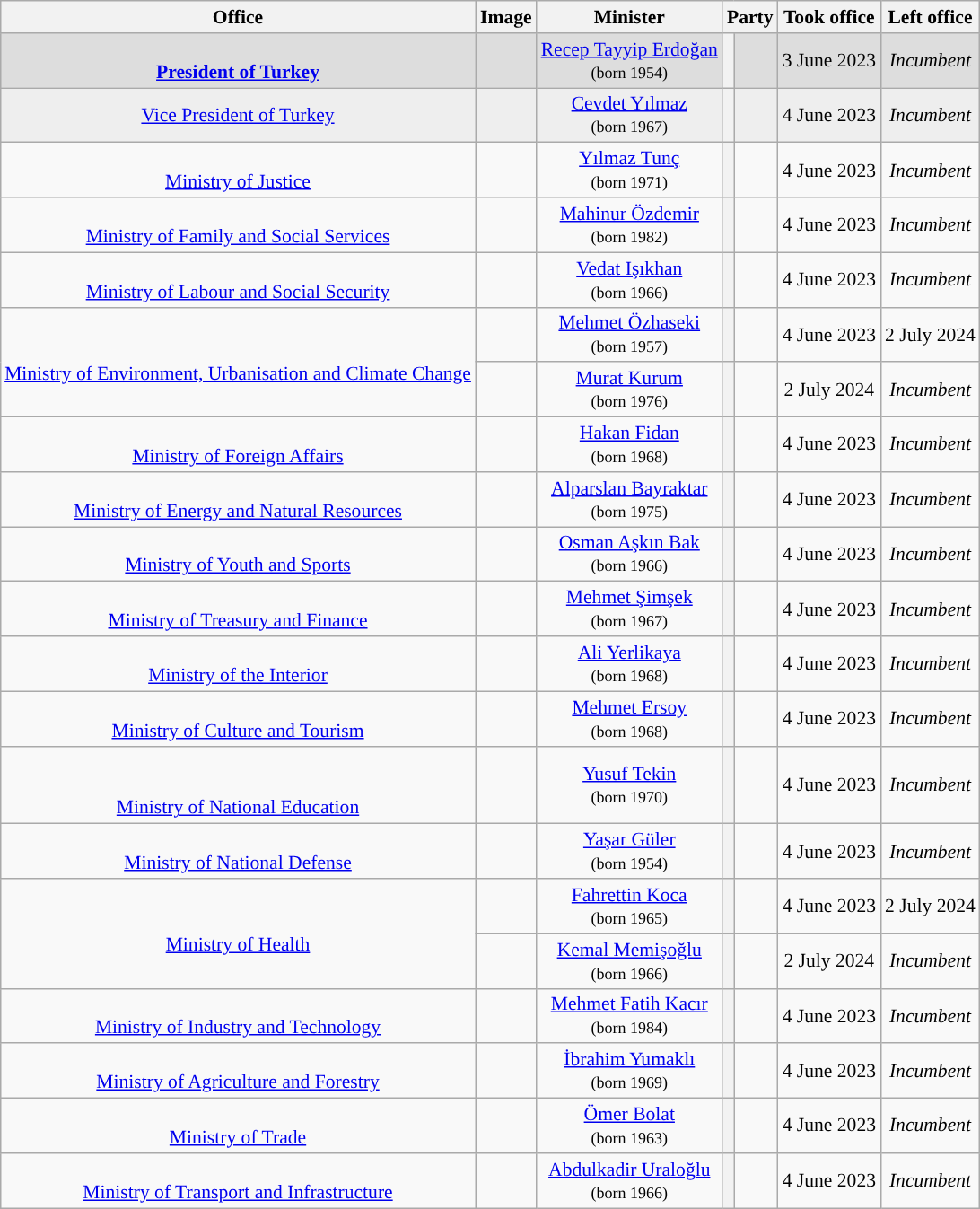<table class="wikitable sortable" style="font-size:90%;margin-left: auto; margin-right: auto; border: none; text-align:center">
<tr>
<th>Office</th>
<th class="unsortable">Image</th>
<th>Minister</th>
<th colspan=2>Party</th>
<th>Took office</th>
<th>Left office</th>
</tr>
<tr>
<td bgcolor=#DDDDDD><br> <strong><a href='#'>President of Turkey</a></strong><br></td>
<td bgcolor=#DDDDDD></td>
<td bgcolor=#DDDDDD><a href='#'>Recep Tayyip Erdoğan</a><br><small>(born 1954)</small></td>
<th style="width:2px;background: "></th>
<td bgcolor=#DDDDDD></td>
<td bgcolor=#DDDDDD>3 June 2023</td>
<td bgcolor=#DDDDDD><em>Incumbent</em></td>
</tr>
<tr>
<td bgcolor=#EEEEEE><a href='#'>Vice President of Turkey</a><br></td>
<td bgcolor=#EEEEEE></td>
<td bgcolor=#EEEEEE><a href='#'>Cevdet Yılmaz</a><br><small>(born 1967)</small></td>
<th style="width:2px;background: "></th>
<td bgcolor=#EEEEEE></td>
<td bgcolor=#EEEEEE>4 June 2023</td>
<td bgcolor=#EEEEEE><em>Incumbent</em></td>
</tr>
<tr>
<td><br> <a href='#'>Ministry of Justice</a><br></td>
<td></td>
<td><a href='#'>Yılmaz Tunç</a><br><small>(born 1971)</small></td>
<th style="width:2px;background: "></th>
<td></td>
<td>4 June 2023</td>
<td><em>Incumbent</em></td>
</tr>
<tr>
<td><br> <a href='#'>Ministry of Family and Social Services</a><br></td>
<td></td>
<td><a href='#'>Mahinur Özdemir</a><br><small>(born 1982)</small></td>
<th style="width:2px;background: "></th>
<td></td>
<td>4 June 2023</td>
<td><em>Incumbent</em></td>
</tr>
<tr>
<td><br> <a href='#'>Ministry of Labour and Social Security</a><br></td>
<td></td>
<td><a href='#'>Vedat Işıkhan</a><br><small>(born 1966)</small></td>
<th style="width:2px;background: "></th>
<td></td>
<td>4 June 2023</td>
<td><em>Incumbent</em></td>
</tr>
<tr>
<td rowspan="2"><br> <a href='#'>Ministry of Environment, Urbanisation and Climate Change</a><br></td>
<td></td>
<td><a href='#'>Mehmet Özhaseki</a><br><small>(born 1957)</small></td>
<th style="width:2px;background: "></th>
<td></td>
<td>4 June 2023</td>
<td>2 July 2024</td>
</tr>
<tr>
<td></td>
<td><a href='#'>Murat Kurum</a><br><small>(born 1976)</small></td>
<th style="width:2px;background: "></th>
<td></td>
<td>2 July 2024</td>
<td><em>Incumbent</em></td>
</tr>
<tr>
<td><br> <a href='#'>Ministry of Foreign Affairs</a><br></td>
<td></td>
<td><a href='#'>Hakan Fidan</a><br><small>(born 1968)</small></td>
<th style="width:2px;background: "></th>
<td></td>
<td>4 June 2023</td>
<td><em>Incumbent</em></td>
</tr>
<tr>
<td><br> <a href='#'>Ministry of Energy and Natural Resources</a><br></td>
<td></td>
<td><a href='#'>Alparslan Bayraktar</a><br><small>(born 1975)</small></td>
<th style="width:2px;background: "></th>
<td></td>
<td>4 June 2023</td>
<td><em>Incumbent</em></td>
</tr>
<tr>
<td><br> <a href='#'>Ministry of Youth and Sports</a><br></td>
<td></td>
<td><a href='#'>Osman Aşkın Bak</a><br><small>(born 1966)</small></td>
<th style="width:2px;background: "></th>
<td></td>
<td>4 June 2023</td>
<td><em>Incumbent</em></td>
</tr>
<tr>
<td><br> <a href='#'>Ministry of Treasury and Finance</a><br></td>
<td></td>
<td><a href='#'>Mehmet Şimşek</a><br><small>(born 1967)</small></td>
<th style="width:2px;background: "></th>
<td></td>
<td>4 June 2023</td>
<td><em>Incumbent</em></td>
</tr>
<tr>
<td><br> <a href='#'>Ministry of the Interior</a><br></td>
<td></td>
<td><a href='#'>Ali Yerlikaya</a><br><small>(born 1968)</small></td>
<th style="width:2px;background: "></th>
<td></td>
<td>4 June 2023</td>
<td><em>Incumbent</em></td>
</tr>
<tr>
<td><br> <a href='#'>Ministry of Culture and Tourism</a><br></td>
<td></td>
<td><a href='#'>Mehmet Ersoy</a><br><small>(born 1968)</small></td>
<th style="width:2px;background: "></th>
<td></td>
<td>4 June 2023</td>
<td><em>Incumbent</em></td>
</tr>
<tr>
<td><br><br> <a href='#'>Ministry of National Education</a><br></td>
<td></td>
<td><a href='#'>Yusuf Tekin</a><br><small>(born 1970)</small></td>
<th style="width:2px;background: "></th>
<td></td>
<td>4 June 2023</td>
<td><em>Incumbent</em></td>
</tr>
<tr>
<td><br> <a href='#'>Ministry of National Defense</a><br></td>
<td></td>
<td><a href='#'>Yaşar Güler</a><br><small>(born 1954)</small></td>
<th style="width:2px;background: "></th>
<td></td>
<td>4 June 2023</td>
<td><em>Incumbent</em></td>
</tr>
<tr>
<td rowspan="2"><br> <a href='#'>Ministry of Health</a><br></td>
<td></td>
<td><a href='#'>Fahrettin Koca</a><br><small>(born 1965)</small></td>
<th style="width:2px;background: "></th>
<td></td>
<td>4 June 2023</td>
<td>2 July 2024</td>
</tr>
<tr>
<td></td>
<td><a href='#'>Kemal Memişoğlu</a><br><small>(born 1966)</small></td>
<th style="width:2px;background: "></th>
<td></td>
<td>2 July 2024</td>
<td><em>Incumbent</em></td>
</tr>
<tr>
<td> <br><a href='#'>Ministry of Industry and Technology</a><br></td>
<td></td>
<td><a href='#'>Mehmet Fatih Kacır</a><br><small>(born 1984)</small></td>
<th style="width:2px;background: "></th>
<td></td>
<td>4 June 2023</td>
<td><em>Incumbent</em></td>
</tr>
<tr>
<td><br> <a href='#'>Ministry of Agriculture and Forestry</a><br></td>
<td></td>
<td><a href='#'>İbrahim Yumaklı</a><br><small>(born 1969)</small></td>
<th style="width:2px;background: "></th>
<td></td>
<td>4 June 2023</td>
<td><em>Incumbent</em></td>
</tr>
<tr>
<td><br><a href='#'>Ministry of Trade</a><br></td>
<td></td>
<td><a href='#'>Ömer Bolat</a><br><small>(born 1963)</small></td>
<th style="width:2px;background: "></th>
<td></td>
<td>4 June 2023</td>
<td><em>Incumbent</em></td>
</tr>
<tr>
<td><br> <a href='#'>Ministry of Transport and Infrastructure</a><br></td>
<td></td>
<td><a href='#'>Abdulkadir Uraloğlu</a><br><small>(born 1966)</small></td>
<th style="width:2px;background: "></th>
<td></td>
<td>4 June 2023</td>
<td><em>Incumbent</em></td>
</tr>
</table>
